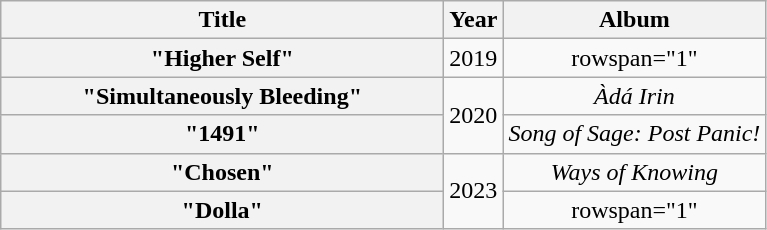<table class="wikitable plainrowheaders" style="text-align:center;">
<tr>
<th scope="col" rowspan="1" style="width:18em;">Title</th>
<th scope="col" rowspan="1">Year</th>
<th scope="col" rowspan="1">Album</th>
</tr>
<tr>
<th scope="row">"Higher Self"</th>
<td>2019</td>
<td>rowspan="1" </td>
</tr>
<tr>
<th scope="row">"Simultaneously Bleeding"</th>
<td rowspan="2">2020</td>
<td><em>Àdá Irin</em></td>
</tr>
<tr>
<th scope="row">"1491"</th>
<td rowspan="1"><em>Song of Sage: Post Panic!</em></td>
</tr>
<tr>
<th scope="row">"Chosen"</th>
<td rowspan="2">2023</td>
<td><em>Ways of Knowing</em></td>
</tr>
<tr>
<th scope="row">"Dolla"</th>
<td>rowspan="1" </td>
</tr>
</table>
